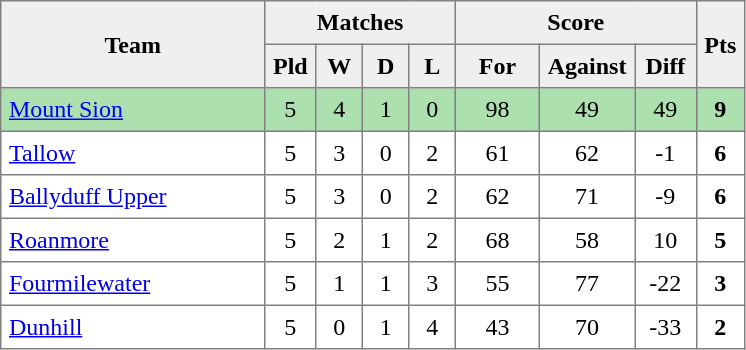<table style=border-collapse:collapse border=1 cellspacing=0 cellpadding=5>
<tr align=center bgcolor=#efefef>
<th rowspan=2 width=165>Team</th>
<th colspan=4>Matches</th>
<th colspan=3>Score</th>
<th rowspan=2width=20>Pts</th>
</tr>
<tr align=center bgcolor=#efefef>
<th width=20>Pld</th>
<th width=20>W</th>
<th width=20>D</th>
<th width=20>L</th>
<th width=45>For</th>
<th width=45>Against</th>
<th width=30>Diff</th>
</tr>
<tr align=center  style="background:#ACE1AF;">
<td style="text-align:left;"><a href='#'>Mount Sion</a></td>
<td>5</td>
<td>4</td>
<td>1</td>
<td>0</td>
<td>98</td>
<td>49</td>
<td>49</td>
<td><strong>9</strong></td>
</tr>
<tr align=center>
<td style="text-align:left;"><a href='#'>Tallow</a></td>
<td>5</td>
<td>3</td>
<td>0</td>
<td>2</td>
<td>61</td>
<td>62</td>
<td>-1</td>
<td><strong>6</strong></td>
</tr>
<tr align=center>
<td style="text-align:left;"><a href='#'>Ballyduff Upper</a></td>
<td>5</td>
<td>3</td>
<td>0</td>
<td>2</td>
<td>62</td>
<td>71</td>
<td>-9</td>
<td><strong>6</strong></td>
</tr>
<tr align=center>
<td style="text-align:left;"><a href='#'>Roanmore</a></td>
<td>5</td>
<td>2</td>
<td>1</td>
<td>2</td>
<td>68</td>
<td>58</td>
<td>10</td>
<td><strong>5</strong></td>
</tr>
<tr align=center>
<td style="text-align:left;"><a href='#'>Fourmilewater</a></td>
<td>5</td>
<td>1</td>
<td>1</td>
<td>3</td>
<td>55</td>
<td>77</td>
<td>-22</td>
<td><strong>3</strong></td>
</tr>
<tr align=center>
<td style="text-align:left;"><a href='#'>Dunhill</a></td>
<td>5</td>
<td>0</td>
<td>1</td>
<td>4</td>
<td>43</td>
<td>70</td>
<td>-33</td>
<td><strong>2</strong></td>
</tr>
</table>
